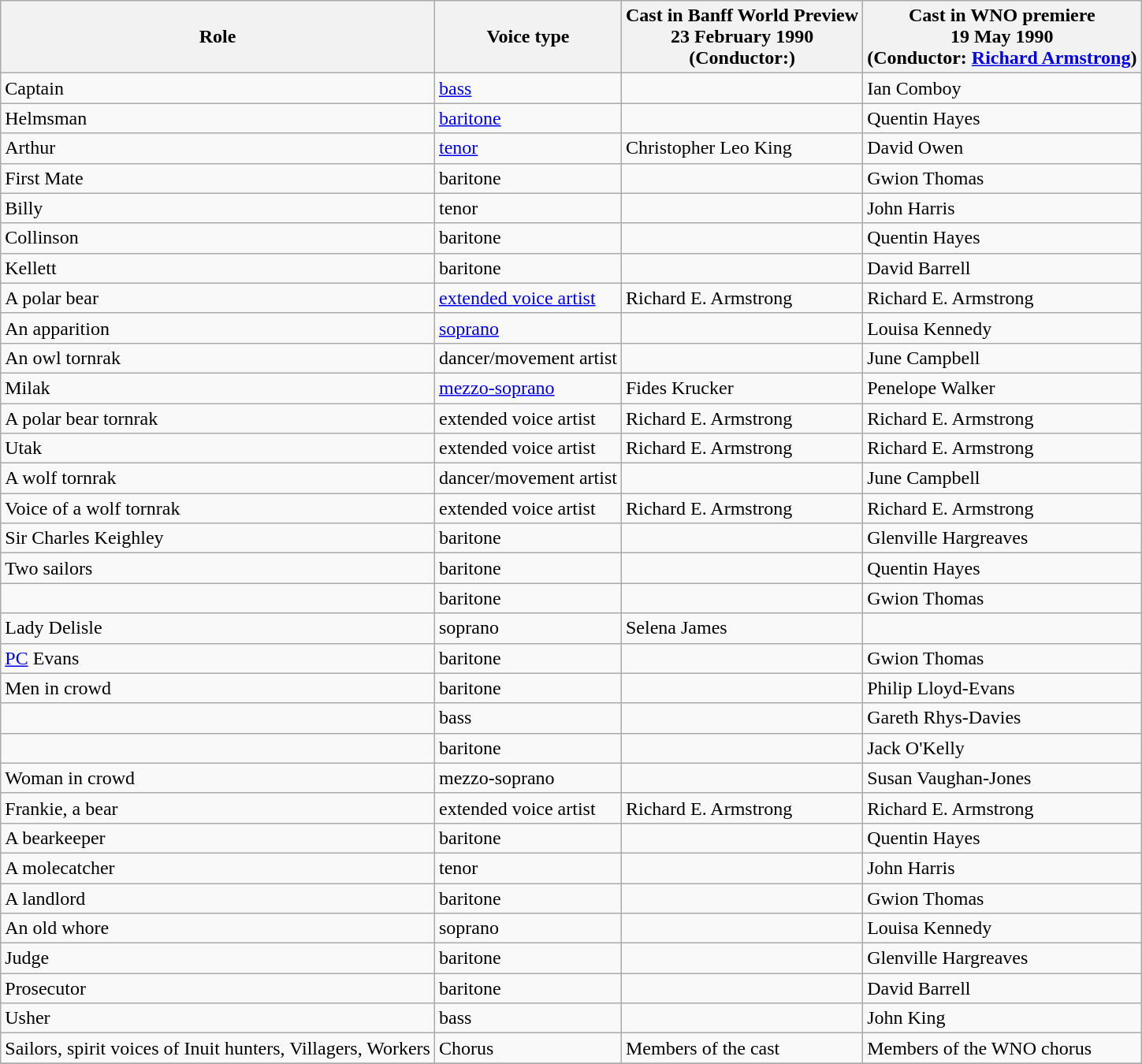<table class="wikitable">
<tr>
<th>Role</th>
<th>Voice type</th>
<th>Cast in Banff World Preview<br>23 February 1990<br>(Conductor:)</th>
<th>Cast in WNO premiere<br>19 May 1990<br>(Conductor: <a href='#'>Richard Armstrong</a>)</th>
</tr>
<tr>
<td>Captain</td>
<td><a href='#'>bass</a></td>
<td></td>
<td>Ian Comboy</td>
</tr>
<tr>
<td>Helmsman</td>
<td><a href='#'>baritone</a></td>
<td></td>
<td>Quentin Hayes</td>
</tr>
<tr>
<td>Arthur</td>
<td><a href='#'>tenor</a></td>
<td>Christopher Leo King</td>
<td>David Owen</td>
</tr>
<tr>
<td>First Mate</td>
<td>baritone</td>
<td></td>
<td>Gwion Thomas</td>
</tr>
<tr>
<td>Billy</td>
<td>tenor</td>
<td></td>
<td>John Harris</td>
</tr>
<tr>
<td>Collinson</td>
<td>baritone</td>
<td></td>
<td>Quentin Hayes</td>
</tr>
<tr>
<td>Kellett</td>
<td>baritone</td>
<td></td>
<td>David Barrell</td>
</tr>
<tr>
<td>A polar bear</td>
<td><a href='#'>extended voice artist</a></td>
<td>Richard E. Armstrong</td>
<td>Richard E. Armstrong</td>
</tr>
<tr>
<td>An apparition</td>
<td><a href='#'>soprano</a></td>
<td></td>
<td>Louisa Kennedy</td>
</tr>
<tr>
<td>An owl tornrak</td>
<td>dancer/movement artist</td>
<td></td>
<td>June Campbell</td>
</tr>
<tr>
<td>Milak</td>
<td><a href='#'>mezzo-soprano</a></td>
<td>Fides Krucker</td>
<td>Penelope Walker</td>
</tr>
<tr>
<td>A polar bear tornrak</td>
<td>extended voice artist</td>
<td>Richard E. Armstrong</td>
<td>Richard E. Armstrong</td>
</tr>
<tr>
<td>Utak</td>
<td>extended voice artist</td>
<td>Richard E. Armstrong</td>
<td>Richard E. Armstrong</td>
</tr>
<tr>
<td>A wolf tornrak</td>
<td>dancer/movement artist</td>
<td></td>
<td>June Campbell</td>
</tr>
<tr>
<td>Voice of a wolf tornrak</td>
<td>extended voice artist</td>
<td>Richard E. Armstrong</td>
<td>Richard E. Armstrong</td>
</tr>
<tr>
<td>Sir Charles Keighley</td>
<td>baritone</td>
<td></td>
<td>Glenville Hargreaves</td>
</tr>
<tr>
<td>Two sailors</td>
<td>baritone</td>
<td></td>
<td>Quentin Hayes</td>
</tr>
<tr>
<td></td>
<td>baritone</td>
<td></td>
<td>Gwion Thomas</td>
</tr>
<tr>
<td>Lady Delisle</td>
<td>soprano</td>
<td>Selena James</td>
<td Louisa Kennedy></td>
</tr>
<tr>
<td><a href='#'>PC</a> Evans</td>
<td>baritone</td>
<td></td>
<td>Gwion Thomas</td>
</tr>
<tr>
<td>Men in crowd</td>
<td>baritone</td>
<td></td>
<td>Philip Lloyd-Evans</td>
</tr>
<tr>
<td></td>
<td>bass</td>
<td></td>
<td>Gareth Rhys-Davies</td>
</tr>
<tr>
<td></td>
<td>baritone</td>
<td></td>
<td>Jack O'Kelly</td>
</tr>
<tr>
<td>Woman in crowd</td>
<td>mezzo-soprano</td>
<td></td>
<td>Susan Vaughan-Jones</td>
</tr>
<tr>
<td>Frankie, a bear</td>
<td>extended voice artist</td>
<td>Richard E. Armstrong</td>
<td>Richard E. Armstrong</td>
</tr>
<tr>
<td>A bearkeeper</td>
<td>baritone</td>
<td></td>
<td>Quentin Hayes</td>
</tr>
<tr>
<td>A molecatcher</td>
<td>tenor</td>
<td></td>
<td>John Harris</td>
</tr>
<tr>
<td>A landlord</td>
<td>baritone</td>
<td></td>
<td>Gwion Thomas</td>
</tr>
<tr>
<td>An old whore</td>
<td>soprano</td>
<td></td>
<td>Louisa Kennedy</td>
</tr>
<tr>
<td>Judge</td>
<td>baritone</td>
<td></td>
<td>Glenville Hargreaves</td>
</tr>
<tr>
<td>Prosecutor</td>
<td>baritone</td>
<td></td>
<td>David Barrell</td>
</tr>
<tr>
<td>Usher</td>
<td>bass</td>
<td></td>
<td>John King</td>
</tr>
<tr>
<td>Sailors, spirit voices of Inuit hunters, Villagers, Workers</td>
<td>Chorus</td>
<td>Members of the cast</td>
<td>Members of the WNO chorus</td>
</tr>
<tr>
</tr>
</table>
